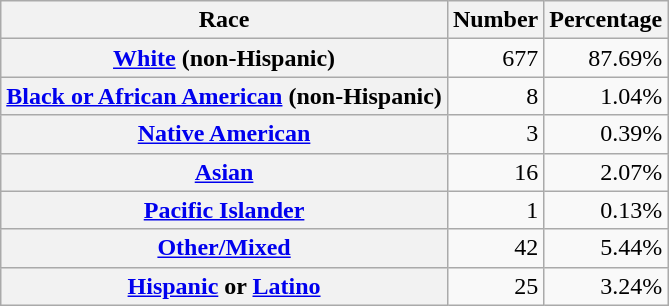<table class="wikitable" style="text-align:right">
<tr>
<th scope="col">Race</th>
<th scope="col">Number</th>
<th scope="col">Percentage</th>
</tr>
<tr>
<th scope="row"><a href='#'>White</a> (non-Hispanic)</th>
<td>677</td>
<td>87.69%</td>
</tr>
<tr>
<th scope="row"><a href='#'>Black or African American</a> (non-Hispanic)</th>
<td>8</td>
<td>1.04%</td>
</tr>
<tr>
<th scope="row"><a href='#'>Native American</a></th>
<td>3</td>
<td>0.39%</td>
</tr>
<tr>
<th scope="row"><a href='#'>Asian</a></th>
<td>16</td>
<td>2.07%</td>
</tr>
<tr>
<th scope="row"><a href='#'>Pacific Islander</a></th>
<td>1</td>
<td>0.13%</td>
</tr>
<tr>
<th scope="row"><a href='#'>Other/Mixed</a></th>
<td>42</td>
<td>5.44%</td>
</tr>
<tr>
<th scope="row"><a href='#'>Hispanic</a> or <a href='#'>Latino</a></th>
<td>25</td>
<td>3.24%</td>
</tr>
</table>
